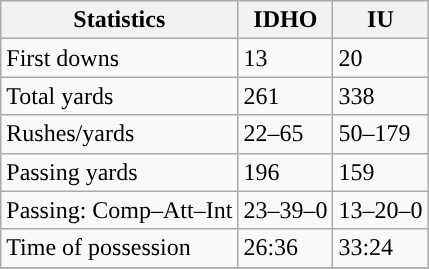<table class="wikitable" style="float: left;">
<tr>
<th>Statistics</th>
<th>IDHO</th>
<th>IU</th>
</tr>
<tr>
<td>First downs</td>
<td>13</td>
<td>20</td>
</tr>
<tr>
<td>Total yards</td>
<td>261</td>
<td>338</td>
</tr>
<tr>
<td>Rushes/yards</td>
<td>22–65</td>
<td>50–179</td>
</tr>
<tr>
<td>Passing yards</td>
<td>196</td>
<td>159</td>
</tr>
<tr>
<td>Passing: Comp–Att–Int</td>
<td>23–39–0</td>
<td>13–20–0</td>
</tr>
<tr>
<td>Time of possession</td>
<td>26:36</td>
<td>33:24</td>
</tr>
<tr>
</tr>
</table>
